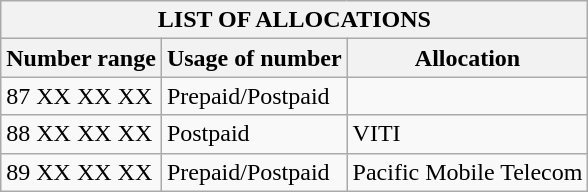<table class="wikitable" border=1>
<tr>
<th colspan="3">LIST OF ALLOCATIONS</th>
</tr>
<tr>
<th>Number range</th>
<th>Usage of number</th>
<th>Allocation</th>
</tr>
<tr>
<td>87 XX XX XX</td>
<td>Prepaid/Postpaid</td>
<td></td>
</tr>
<tr>
<td>88 XX XX XX</td>
<td>Postpaid</td>
<td>VITI</td>
</tr>
<tr>
<td>89 XX XX XX</td>
<td>Prepaid/Postpaid</td>
<td>Pacific Mobile Telecom</td>
</tr>
</table>
